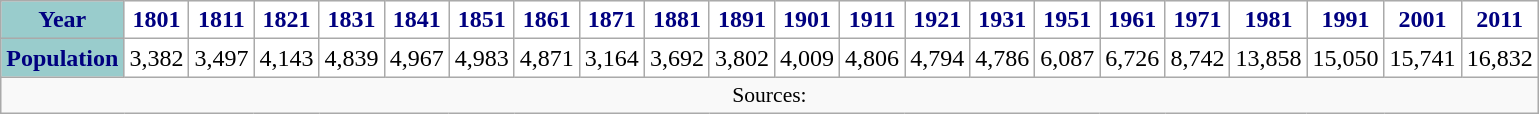<table class="wikitable" style="text-align:center;">
<tr>
<th style="background:#9cc; color:navy; height:17px;">Year</th>
<th style="background:#fff; color:navy;">1801</th>
<th style="background:#fff; color:navy;">1811</th>
<th style="background:#fff; color:navy;">1821</th>
<th style="background:#fff; color:navy;">1831</th>
<th style="background:#fff; color:navy;">1841</th>
<th style="background:#fff; color:navy;">1851</th>
<th style="background:#fff; color:navy;">1861</th>
<th style="background:#fff; color:navy;">1871</th>
<th style="background:#fff; color:navy;">1881</th>
<th style="background:#fff; color:navy;">1891</th>
<th style="background:#fff; color:navy;">1901</th>
<th style="background:#fff; color:navy;">1911</th>
<th style="background:#fff; color:navy;">1921</th>
<th style="background:#fff; color:navy;">1931</th>
<th style="background:#fff; color:navy;">1951</th>
<th style="background:#fff; color:navy;">1961</th>
<th style="background:#fff; color:navy;">1971</th>
<th style="background:#fff; color:navy;">1981</th>
<th style="background:#fff; color:navy;">1991</th>
<th style="background:#fff; color:navy;">2001</th>
<th style="background:#fff; color:navy;">2011</th>
</tr>
<tr style="text-align:center;">
<th style="background:#9cc; color:navy; height:17px;">Population</th>
<td style="background:#fff; color:black;">3,382</td>
<td style="background:#fff; color:black;">3,497</td>
<td style="background:#fff; color:black;">4,143</td>
<td style="background:#fff; color:black;">4,839</td>
<td style="background:#fff; color:black;">4,967</td>
<td style="background:#fff; color:black;">4,983</td>
<td style="background:#fff; color:black;">4,871</td>
<td style="background:#fff; color:black;">3,164</td>
<td style="background:#fff; color:black;">3,692</td>
<td style="background:#fff; color:black;">3,802</td>
<td style="background:#fff; color:black;">4,009</td>
<td style="background:#fff; color:black;">4,806</td>
<td style="background:#fff; color:black;">4,794</td>
<td style="background:#fff; color:black;">4,786</td>
<td style="background:#fff; color:black;">6,087</td>
<td style="background:#fff; color:black;">6,726</td>
<td style="background:#fff; color:black;">8,742</td>
<td style="background:#fff; color:black;">13,858</td>
<td style="background:#fff; color:black;">15,050</td>
<td style="background:#fff; color:black;">15,741</td>
<td style="background:#fff; color:black;">16,832</td>
</tr>
<tr>
<td colspan="22" style="text-align:center;font-size:90%;">Sources:</td>
</tr>
</table>
